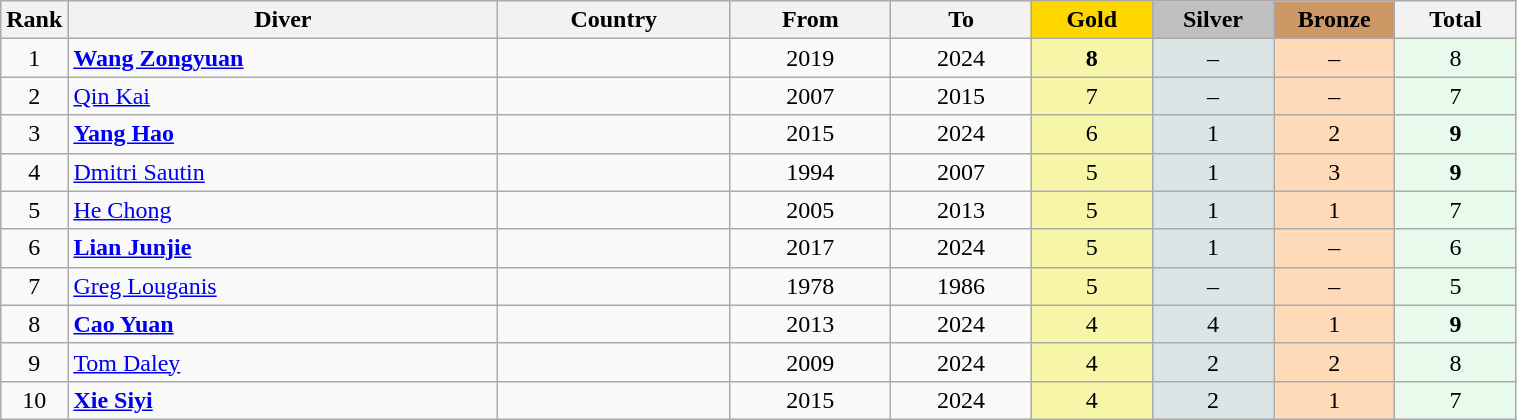<table class="wikitable plainrowheaders" width=80% style="text-align:center;">
<tr style="background-color:#EDEDED;">
<th class="hintergrundfarbe5" style="width:1em">Rank</th>
<th class="hintergrundfarbe5">Diver</th>
<th class="hintergrundfarbe5">Country</th>
<th class="hintergrundfarbe5">From</th>
<th class="hintergrundfarbe5">To</th>
<th style="background:    gold; width:8%">Gold</th>
<th style="background:  silver; width:8%">Silver</th>
<th style="background: #CC9966; width:8%">Bronze</th>
<th class="hintergrundfarbe5" style="width:8%">Total</th>
</tr>
<tr>
<td>1</td>
<td align="left"><strong><a href='#'>Wang Zongyuan</a></strong></td>
<td align="left"></td>
<td>2019</td>
<td>2024</td>
<td bgcolor="#F7F6A8"><strong>8</strong></td>
<td bgcolor="#DCE5E5">–</td>
<td bgcolor="#FFDAB9">–</td>
<td bgcolor="#E7FAEC">8</td>
</tr>
<tr align="center">
<td>2</td>
<td align="left"><a href='#'>Qin Kai</a></td>
<td align="left"></td>
<td>2007</td>
<td>2015</td>
<td bgcolor="#F7F6A8">7</td>
<td bgcolor="#DCE5E5">–</td>
<td bgcolor="#FFDAB9">–</td>
<td bgcolor="#E7FAEC">7</td>
</tr>
<tr align="center">
<td>3</td>
<td align="left"><strong><a href='#'>Yang Hao</a></strong></td>
<td align="left"></td>
<td>2015</td>
<td>2024</td>
<td bgcolor="#F7F6A8">6</td>
<td bgcolor="#DCE5E5">1</td>
<td bgcolor="#FFDAB9">2</td>
<td bgcolor="#E7FAEC"><strong>9</strong></td>
</tr>
<tr align="center">
<td>4</td>
<td align="left"><a href='#'>Dmitri Sautin</a></td>
<td align="left"></td>
<td>1994</td>
<td>2007</td>
<td bgcolor="#F7F6A8">5</td>
<td bgcolor="#DCE5E5">1</td>
<td bgcolor="#FFDAB9">3</td>
<td bgcolor="#E7FAEC"><strong>9</strong></td>
</tr>
<tr align="center">
<td>5</td>
<td align="left"><a href='#'>He Chong</a></td>
<td align="left"></td>
<td>2005</td>
<td>2013</td>
<td bgcolor="#F7F6A8">5</td>
<td bgcolor="#DCE5E5">1</td>
<td bgcolor="#FFDAB9">1</td>
<td bgcolor="#E7FAEC">7</td>
</tr>
<tr align="center">
<td>6</td>
<td align="left"><strong><a href='#'>Lian Junjie</a></strong></td>
<td align="left"></td>
<td>2017</td>
<td>2024</td>
<td bgcolor="#F7F6A8">5</td>
<td bgcolor="#DCE5E5">1</td>
<td bgcolor="#FFDAB9">–</td>
<td bgcolor="#E7FAEC">6</td>
</tr>
<tr align="center">
<td>7</td>
<td align="left"><a href='#'>Greg Louganis</a></td>
<td align="left"></td>
<td>1978</td>
<td>1986</td>
<td bgcolor="#F7F6A8">5</td>
<td bgcolor="#DCE5E5">–</td>
<td bgcolor="#FFDAB9">–</td>
<td bgcolor="#E7FAEC">5</td>
</tr>
<tr align="center">
<td>8</td>
<td align="left"><strong><a href='#'>Cao Yuan</a></strong></td>
<td align="left"></td>
<td>2013</td>
<td>2024</td>
<td bgcolor="#F7F6A8">4</td>
<td bgcolor="#DCE5E5">4</td>
<td bgcolor="#FFDAB9">1</td>
<td bgcolor="#E7FAEC"><strong>9</strong></td>
</tr>
<tr align="center">
<td>9</td>
<td align="left"><a href='#'>Tom Daley</a></td>
<td align="left"></td>
<td>2009</td>
<td>2024</td>
<td bgcolor="#F7F6A8">4</td>
<td bgcolor="#DCE5E5">2</td>
<td bgcolor="#FFDAB9">2</td>
<td bgcolor="#E7FAEC">8</td>
</tr>
<tr align="center">
<td>10</td>
<td align="left"><strong><a href='#'>Xie Siyi</a></strong></td>
<td align="left"></td>
<td>2015</td>
<td>2024</td>
<td bgcolor="#F7F6A8">4</td>
<td bgcolor="#DCE5E5">2</td>
<td bgcolor="#FFDAB9">1</td>
<td bgcolor="#E7FAEC">7</td>
</tr>
</table>
